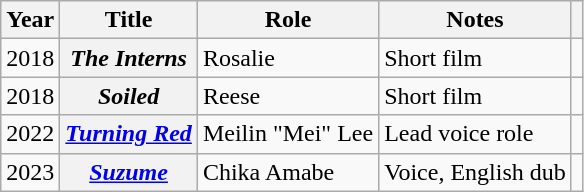<table class="wikitable plainrowheaders sortable">
<tr>
<th scope="col">Year</th>
<th scope="col">Title</th>
<th scope="col">Role</th>
<th scope="col">Notes</th>
<th class="unsortable"></th>
</tr>
<tr>
<td>2018</td>
<th scope="row"><em>The Interns</em></th>
<td>Rosalie</td>
<td>Short film</td>
<td></td>
</tr>
<tr>
<td>2018</td>
<th scope="row"><em>Soiled</em></th>
<td>Reese</td>
<td>Short film</td>
<td></td>
</tr>
<tr>
<td>2022</td>
<th scope="row"><em><a href='#'>Turning Red</a></em></th>
<td>Meilin "Mei" Lee</td>
<td>Lead voice role</td>
<td></td>
</tr>
<tr>
<td>2023</td>
<th scope="row"><em><a href='#'>Suzume</a></em></th>
<td>Chika Amabe</td>
<td>Voice, English dub</td>
<td></td>
</tr>
</table>
